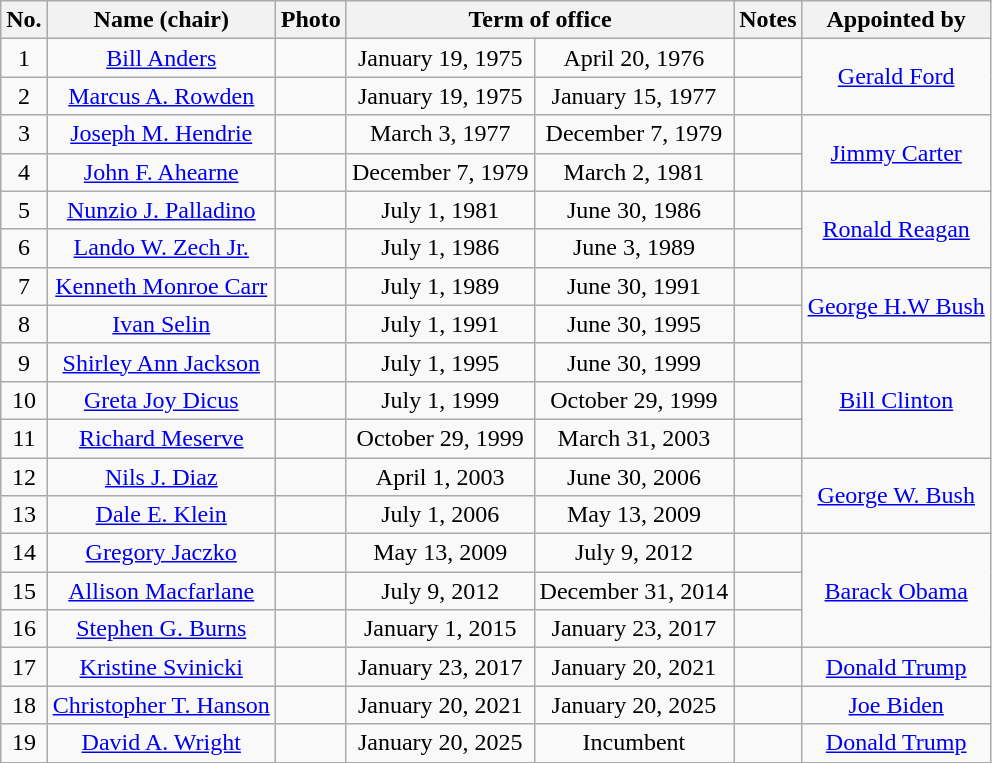<table class="wikitable" style="text-align:center">
<tr>
<th rowspan="1">No.</th>
<th rowspan="1">Name (chair)</th>
<th rowspan="1">Photo</th>
<th colspan="2">Term of office</th>
<th rowspan="1">Notes</th>
<th rowspan="1">Appointed by</th>
</tr>
<tr>
<td>1</td>
<td><a href='#'>Bill Anders</a></td>
<td></td>
<td>January 19, 1975</td>
<td>April 20, 1976</td>
<td></td>
<td !style="font-weight:normal" rowspan="2"><a href='#'>Gerald Ford</a></td>
</tr>
<tr>
<td>2</td>
<td><a href='#'>Marcus A. Rowden</a></td>
<td></td>
<td>January 19, 1975</td>
<td>January 15, 1977</td>
<td></td>
</tr>
<tr>
<td>3</td>
<td><a href='#'>Joseph M. Hendrie</a></td>
<td></td>
<td>March 3, 1977</td>
<td>December 7, 1979</td>
<td></td>
<td !style="font-weight:normal" rowspan="2"><a href='#'>Jimmy Carter</a></td>
</tr>
<tr>
<td>4</td>
<td><a href='#'>John F. Ahearne</a></td>
<td></td>
<td>December 7, 1979</td>
<td>March 2, 1981</td>
<td></td>
</tr>
<tr>
<td>5</td>
<td><a href='#'>Nunzio J. Palladino</a></td>
<td></td>
<td>July 1, 1981</td>
<td>June 30, 1986</td>
<td></td>
<td !style="font-weight:normal" rowspan="2"><a href='#'>Ronald Reagan</a></td>
</tr>
<tr>
<td>6</td>
<td><a href='#'>Lando W. Zech Jr.</a></td>
<td></td>
<td>July 1, 1986</td>
<td>June 3, 1989</td>
<td></td>
</tr>
<tr>
<td>7</td>
<td><a href='#'>Kenneth Monroe Carr</a></td>
<td></td>
<td>July 1, 1989</td>
<td>June 30, 1991</td>
<td></td>
<td !style="font-weight:normal" rowspan="2"><a href='#'>George H.W Bush</a></td>
</tr>
<tr>
<td>8</td>
<td><a href='#'>Ivan Selin</a></td>
<td></td>
<td>July 1, 1991</td>
<td>June 30, 1995</td>
<td></td>
</tr>
<tr>
<td>9</td>
<td><a href='#'>Shirley Ann Jackson</a></td>
<td></td>
<td>July 1, 1995</td>
<td>June 30, 1999</td>
<td></td>
<td !style="font-weight:normal" rowspan="3"><a href='#'>Bill Clinton</a></td>
</tr>
<tr>
<td>10</td>
<td><a href='#'>Greta Joy Dicus</a></td>
<td></td>
<td>July 1, 1999</td>
<td>October 29, 1999</td>
<td></td>
</tr>
<tr>
<td>11</td>
<td><a href='#'>Richard Meserve</a></td>
<td></td>
<td>October 29, 1999</td>
<td>March 31, 2003</td>
<td></td>
</tr>
<tr>
<td>12</td>
<td><a href='#'>Nils J. Diaz</a></td>
<td></td>
<td>April 1, 2003</td>
<td>June 30, 2006</td>
<td></td>
<td !style="font-weight:normal" rowspan="2"><a href='#'>George W. Bush</a></td>
</tr>
<tr>
<td>13</td>
<td><a href='#'>Dale E. Klein</a></td>
<td></td>
<td>July 1, 2006</td>
<td>May 13, 2009</td>
<td></td>
</tr>
<tr>
<td>14</td>
<td><a href='#'>Gregory Jaczko</a></td>
<td></td>
<td>May 13, 2009</td>
<td>July 9, 2012</td>
<td></td>
<td !style="font-weight:normal" rowspan="3"><a href='#'>Barack Obama</a></td>
</tr>
<tr>
<td>15</td>
<td><a href='#'>Allison Macfarlane</a></td>
<td></td>
<td>July 9, 2012</td>
<td>December 31, 2014</td>
<td></td>
</tr>
<tr>
<td>16</td>
<td><a href='#'>Stephen G. Burns</a></td>
<td></td>
<td>January 1, 2015</td>
<td>January 23, 2017</td>
<td></td>
</tr>
<tr>
<td>17</td>
<td><a href='#'>Kristine Svinicki</a></td>
<td></td>
<td>January 23, 2017</td>
<td>January 20, 2021</td>
<td></td>
<td !style="font-weight:normal" rowspan="1"><a href='#'>Donald Trump</a></td>
</tr>
<tr>
<td>18</td>
<td><a href='#'>Christopher T. Hanson</a></td>
<td></td>
<td>January 20, 2021</td>
<td>January 20, 2025</td>
<td></td>
<td !style="font-weight:normal" rowspan="1"><a href='#'>Joe Biden</a></td>
</tr>
<tr>
<td>19</td>
<td><a href='#'>David A. Wright</a></td>
<td></td>
<td>January 20, 2025</td>
<td>Incumbent</td>
<td></td>
<td !style="font-weight:normal" rowspan="1"><a href='#'>Donald Trump</a></td>
</tr>
</table>
